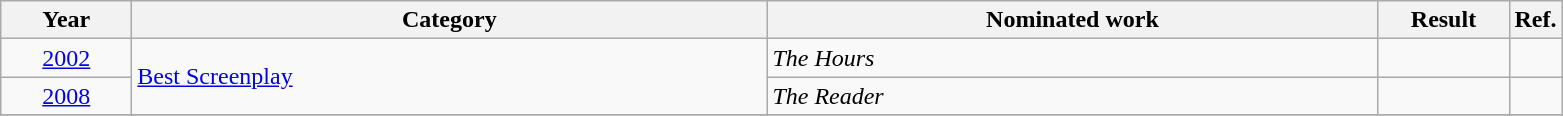<table class=wikitable>
<tr>
<th scope="col" style="width:5em;">Year</th>
<th scope="col" style="width:26em;">Category</th>
<th scope="col" style="width:25em;">Nominated work</th>
<th scope="col" style="width:5em;">Result</th>
<th>Ref.</th>
</tr>
<tr>
<td style="text-align:center;"><a href='#'>2002</a></td>
<td rowspan=2><a href='#'>Best Screenplay</a></td>
<td><em>The Hours</em></td>
<td></td>
<td></td>
</tr>
<tr>
<td style="text-align:center;"><a href='#'>2008</a></td>
<td><em>The Reader</em></td>
<td></td>
<td></td>
</tr>
<tr>
</tr>
</table>
